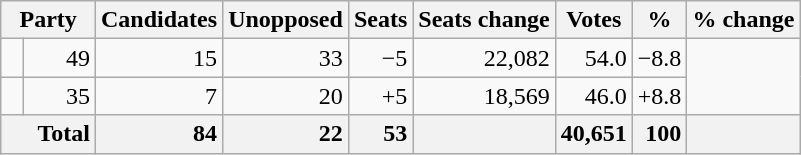<table class="wikitable sortable">
<tr>
<th colspan=2>Party</th>
<th>Candidates</th>
<th>Unopposed</th>
<th>Seats</th>
<th>Seats change</th>
<th>Votes</th>
<th>%</th>
<th>% change</th>
</tr>
<tr>
<td></td>
<td align=right>49</td>
<td align=right>15</td>
<td align=right>33</td>
<td align=right>−5</td>
<td align=right>22,082</td>
<td align=right>54.0</td>
<td align=right>−8.8</td>
</tr>
<tr>
<td></td>
<td align=right>35</td>
<td align=right>7</td>
<td align=right>20</td>
<td align=right>+5</td>
<td align=right>18,569</td>
<td align=right>46.0</td>
<td align=right>+8.8</td>
</tr>
<tr class="sortbottom" style="font-weight: bold; text-align: right; background: #f2f2f2;">
<th colspan="2" style="padding-left: 1.5em; text-align: left;">Total</th>
<td align=right>84</td>
<td align=right>22</td>
<td align=right>53</td>
<td align=right></td>
<td align=right>40,651</td>
<td align=right>100</td>
<td align=right></td>
</tr>
</table>
